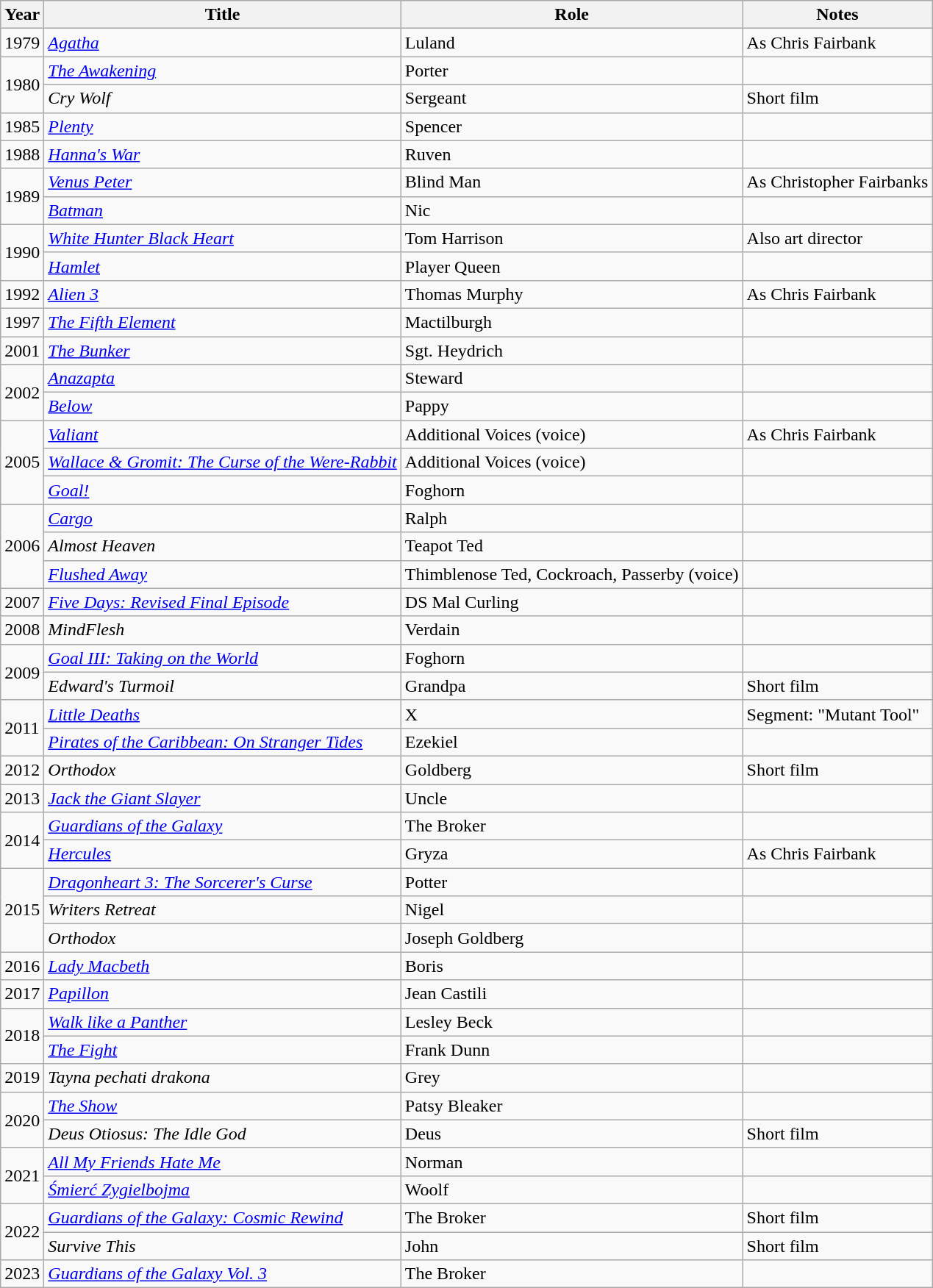<table class="wikitable sortable">
<tr>
<th>Year</th>
<th>Title</th>
<th>Role</th>
<th class="unsortable">Notes</th>
</tr>
<tr>
<td>1979</td>
<td><em><a href='#'>Agatha</a></em></td>
<td>Luland</td>
<td>As Chris Fairbank</td>
</tr>
<tr>
<td rowspan="2">1980</td>
<td><em><a href='#'>The Awakening</a></em></td>
<td>Porter</td>
<td></td>
</tr>
<tr>
<td><em>Cry Wolf</em></td>
<td>Sergeant</td>
<td>Short film</td>
</tr>
<tr>
<td>1985</td>
<td><em><a href='#'>Plenty</a></em></td>
<td>Spencer</td>
<td></td>
</tr>
<tr>
<td>1988</td>
<td><em><a href='#'>Hanna's War</a></em></td>
<td>Ruven</td>
<td></td>
</tr>
<tr>
<td rowspan="2">1989</td>
<td><em><a href='#'>Venus Peter</a></em></td>
<td>Blind Man</td>
<td>As Christopher Fairbanks</td>
</tr>
<tr>
<td><em><a href='#'>Batman</a></em></td>
<td>Nic</td>
<td></td>
</tr>
<tr>
<td rowspan="2">1990</td>
<td><em><a href='#'>White Hunter Black Heart</a></em></td>
<td>Tom Harrison</td>
<td>Also art director</td>
</tr>
<tr>
<td><em><a href='#'>Hamlet</a></em></td>
<td>Player Queen</td>
<td></td>
</tr>
<tr>
<td>1992</td>
<td><em><a href='#'>Alien 3</a></em></td>
<td>Thomas Murphy</td>
<td>As Chris Fairbank</td>
</tr>
<tr>
<td>1997</td>
<td><em><a href='#'>The Fifth Element</a></em></td>
<td>Mactilburgh</td>
<td></td>
</tr>
<tr>
<td>2001</td>
<td><em><a href='#'>The Bunker</a></em></td>
<td>Sgt. Heydrich</td>
<td></td>
</tr>
<tr>
<td rowspan="2">2002</td>
<td><em><a href='#'>Anazapta</a></em></td>
<td>Steward</td>
<td></td>
</tr>
<tr>
<td><em><a href='#'>Below</a></em></td>
<td>Pappy</td>
<td></td>
</tr>
<tr>
<td rowspan="3">2005</td>
<td><em><a href='#'>Valiant</a></em></td>
<td>Additional Voices (voice)</td>
<td>As Chris Fairbank</td>
</tr>
<tr>
<td><em><a href='#'>Wallace & Gromit: The Curse of the Were-Rabbit</a></em></td>
<td>Additional Voices (voice)</td>
<td></td>
</tr>
<tr>
<td><em><a href='#'>Goal!</a></em></td>
<td>Foghorn</td>
<td></td>
</tr>
<tr>
<td rowspan="3">2006</td>
<td><em><a href='#'>Cargo</a></em></td>
<td>Ralph</td>
<td></td>
</tr>
<tr>
<td><em>Almost Heaven</em></td>
<td>Teapot Ted</td>
<td></td>
</tr>
<tr>
<td><em><a href='#'>Flushed Away</a></em></td>
<td>Thimblenose Ted, Cockroach, Passerby (voice)</td>
<td></td>
</tr>
<tr>
<td>2007</td>
<td><em><a href='#'>Five Days: Revised Final Episode</a></em></td>
<td>DS Mal Curling</td>
<td></td>
</tr>
<tr>
<td>2008</td>
<td><em>MindFlesh</em></td>
<td>Verdain</td>
<td></td>
</tr>
<tr>
<td rowspan="2">2009</td>
<td><em><a href='#'>Goal III: Taking on the World</a></em></td>
<td>Foghorn</td>
<td></td>
</tr>
<tr>
<td><em>Edward's Turmoil</em></td>
<td>Grandpa</td>
<td>Short film</td>
</tr>
<tr>
<td rowspan="2">2011</td>
<td><em><a href='#'>Little Deaths</a></em></td>
<td>X</td>
<td>Segment: "Mutant Tool"</td>
</tr>
<tr>
<td><em><a href='#'>Pirates of the Caribbean: On Stranger Tides</a></em></td>
<td>Ezekiel</td>
<td></td>
</tr>
<tr>
<td>2012</td>
<td><em>Orthodox</em></td>
<td>Goldberg</td>
<td>Short film</td>
</tr>
<tr>
<td>2013</td>
<td><em><a href='#'>Jack the Giant Slayer</a></em></td>
<td>Uncle</td>
<td></td>
</tr>
<tr>
<td rowspan="2">2014</td>
<td><em><a href='#'>Guardians of the Galaxy</a></em></td>
<td>The Broker</td>
<td></td>
</tr>
<tr>
<td><em><a href='#'>Hercules</a></em></td>
<td>Gryza</td>
<td>As Chris Fairbank</td>
</tr>
<tr>
<td rowspan="3">2015</td>
<td><em><a href='#'>Dragonheart 3: The Sorcerer's Curse</a></em></td>
<td>Potter</td>
<td></td>
</tr>
<tr>
<td><em>Writers Retreat</em></td>
<td>Nigel</td>
<td></td>
</tr>
<tr>
<td><em>Orthodox</em></td>
<td>Joseph Goldberg</td>
<td></td>
</tr>
<tr>
<td>2016</td>
<td><em><a href='#'>Lady Macbeth</a></em></td>
<td>Boris</td>
<td></td>
</tr>
<tr>
<td>2017</td>
<td><em><a href='#'>Papillon</a></em></td>
<td>Jean Castili</td>
<td></td>
</tr>
<tr>
<td rowspan="2">2018</td>
<td><em><a href='#'>Walk like a Panther</a></em></td>
<td>Lesley Beck</td>
<td></td>
</tr>
<tr>
<td><em><a href='#'>The Fight</a></em></td>
<td>Frank Dunn</td>
<td></td>
</tr>
<tr>
<td>2019</td>
<td><em>Tayna pechati drakona</em></td>
<td>Grey</td>
<td></td>
</tr>
<tr>
<td rowspan="2">2020</td>
<td><em><a href='#'>The Show</a></em></td>
<td>Patsy Bleaker</td>
<td></td>
</tr>
<tr>
<td><em>Deus Otiosus: The Idle God</em></td>
<td>Deus</td>
<td>Short film</td>
</tr>
<tr>
<td rowspan="2">2021</td>
<td><em><a href='#'>All My Friends Hate Me</a></em></td>
<td>Norman</td>
<td></td>
</tr>
<tr>
<td><em><a href='#'>Śmierć Zygielbojma</a></em></td>
<td>Woolf</td>
<td></td>
</tr>
<tr>
<td rowspan="2">2022</td>
<td><em><a href='#'>Guardians of the Galaxy: Cosmic Rewind</a></em></td>
<td>The Broker</td>
<td>Short film</td>
</tr>
<tr>
<td><em>Survive This</em></td>
<td>John</td>
<td>Short film</td>
</tr>
<tr>
<td>2023</td>
<td><em><a href='#'>Guardians of the Galaxy Vol. 3</a></em></td>
<td>The Broker</td>
<td></td>
</tr>
</table>
